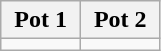<table class="wikitable">
<tr>
<th width="40%" colspan="1">Pot 1</th>
<th width="40%" colspan="1">Pot 2</th>
</tr>
<tr valign="top">
<td></td>
<td></td>
</tr>
</table>
